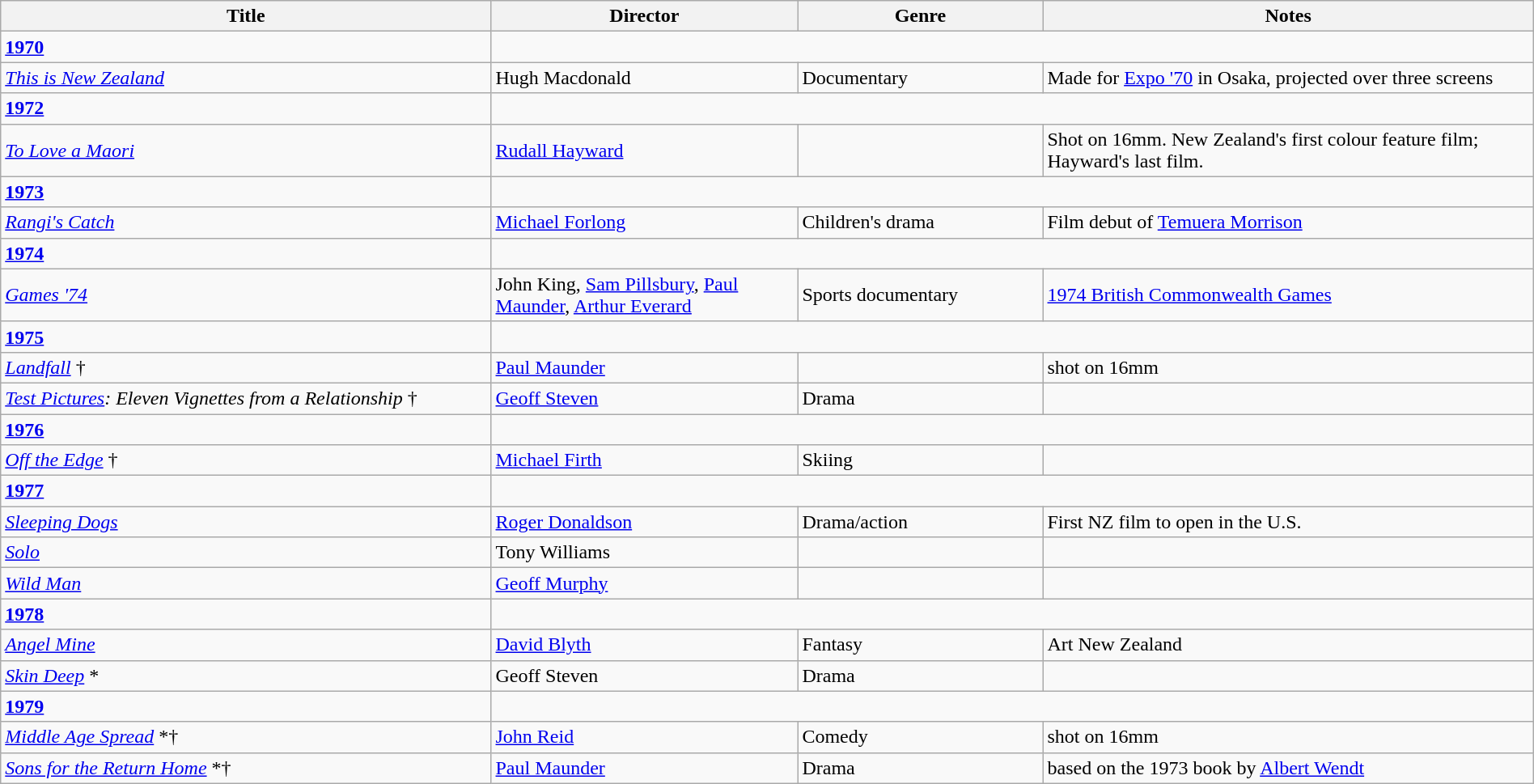<table class="wikitable" width= "100%">
<tr>
<th width=32%>Title</th>
<th width=20%>Director</th>
<th width=16%>Genre</th>
<th width=32%>Notes</th>
</tr>
<tr>
<td><strong><a href='#'>1970</a></strong></td>
</tr>
<tr>
<td><em><a href='#'>This is New Zealand</a></em></td>
<td>Hugh Macdonald</td>
<td>Documentary</td>
<td>Made for <a href='#'>Expo '70</a> in Osaka, projected over three screens</td>
</tr>
<tr>
<td><strong><a href='#'>1972</a></strong></td>
</tr>
<tr>
<td><em><a href='#'>To Love a Maori</a></em></td>
<td><a href='#'>Rudall Hayward</a></td>
<td></td>
<td>Shot on 16mm. New Zealand's first colour feature film; Hayward's last film.</td>
</tr>
<tr>
<td><strong><a href='#'>1973</a></strong></td>
</tr>
<tr>
<td><em><a href='#'>Rangi's Catch</a></em></td>
<td><a href='#'>Michael Forlong</a></td>
<td>Children's drama</td>
<td>Film debut of <a href='#'>Temuera Morrison</a></td>
</tr>
<tr>
<td><strong><a href='#'>1974</a></strong></td>
</tr>
<tr>
<td><em><a href='#'>Games '74</a></em></td>
<td>John King, <a href='#'>Sam Pillsbury</a>, <a href='#'>Paul Maunder</a>, <a href='#'>Arthur Everard</a></td>
<td>Sports documentary</td>
<td><a href='#'>1974 British Commonwealth Games</a></td>
</tr>
<tr>
<td><strong><a href='#'>1975</a></strong></td>
</tr>
<tr>
<td><em><a href='#'>Landfall</a></em> †</td>
<td><a href='#'>Paul Maunder</a></td>
<td></td>
<td>shot on 16mm</td>
</tr>
<tr>
<td><em><a href='#'>Test Pictures</a>: Eleven Vignettes from a Relationship</em> †</td>
<td><a href='#'>Geoff Steven</a></td>
<td>Drama</td>
<td></td>
</tr>
<tr>
<td><strong><a href='#'>1976</a></strong></td>
</tr>
<tr>
<td><em><a href='#'>Off the Edge</a></em> †</td>
<td><a href='#'>Michael Firth</a></td>
<td>Skiing</td>
<td></td>
</tr>
<tr>
<td><strong><a href='#'>1977</a></strong></td>
</tr>
<tr>
<td><em><a href='#'>Sleeping Dogs</a></em></td>
<td><a href='#'>Roger Donaldson</a></td>
<td>Drama/action</td>
<td>First NZ film to open in the U.S.</td>
</tr>
<tr>
<td><em><a href='#'>Solo</a></em></td>
<td>Tony Williams</td>
<td></td>
<td></td>
</tr>
<tr>
<td><em><a href='#'>Wild Man</a></em></td>
<td><a href='#'>Geoff Murphy</a></td>
<td></td>
<td></td>
</tr>
<tr>
<td><strong><a href='#'>1978</a></strong></td>
</tr>
<tr>
<td><em><a href='#'>Angel Mine</a></em></td>
<td><a href='#'>David Blyth</a></td>
<td>Fantasy</td>
<td> Art New Zealand</td>
</tr>
<tr>
<td><em><a href='#'>Skin Deep</a></em> *</td>
<td>Geoff Steven</td>
<td>Drama</td>
<td></td>
</tr>
<tr>
<td><strong><a href='#'>1979</a></strong></td>
</tr>
<tr>
<td><em><a href='#'>Middle Age Spread</a></em> *†</td>
<td><a href='#'>John Reid</a></td>
<td>Comedy</td>
<td>shot on 16mm</td>
</tr>
<tr>
<td><em><a href='#'>Sons for the Return Home</a></em> *†</td>
<td><a href='#'>Paul Maunder</a></td>
<td>Drama</td>
<td> based on the 1973 book by <a href='#'>Albert Wendt</a></td>
</tr>
</table>
